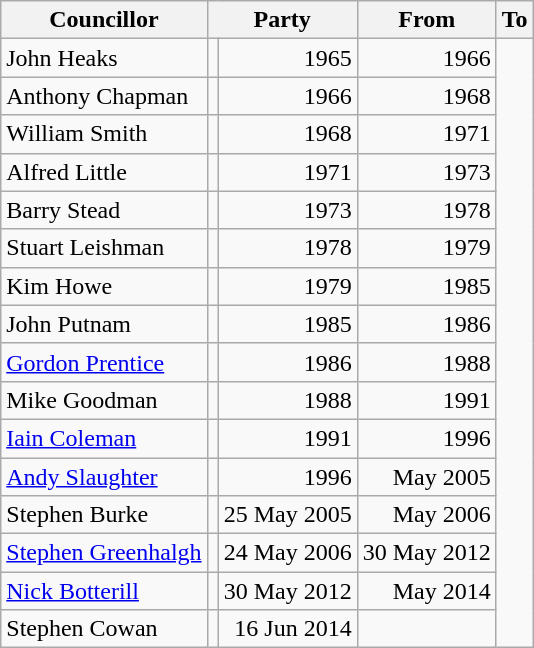<table class=wikitable>
<tr>
<th>Councillor</th>
<th colspan=2>Party</th>
<th>From</th>
<th>To</th>
</tr>
<tr>
<td>John Heaks</td>
<td></td>
<td align=right>1965</td>
<td align=right>1966</td>
</tr>
<tr>
<td>Anthony Chapman</td>
<td></td>
<td align=right>1966</td>
<td align=right>1968</td>
</tr>
<tr>
<td>William Smith</td>
<td></td>
<td align=right>1968</td>
<td align=right>1971</td>
</tr>
<tr>
<td>Alfred Little</td>
<td></td>
<td align=right>1971</td>
<td align=right>1973</td>
</tr>
<tr>
<td>Barry Stead</td>
<td></td>
<td align=right>1973</td>
<td align=right>1978</td>
</tr>
<tr>
<td>Stuart Leishman</td>
<td></td>
<td align=right>1978</td>
<td align=right>1979</td>
</tr>
<tr>
<td>Kim Howe</td>
<td></td>
<td align=right>1979</td>
<td align=right>1985</td>
</tr>
<tr>
<td>John Putnam</td>
<td></td>
<td align=right>1985</td>
<td align=right>1986</td>
</tr>
<tr>
<td><a href='#'>Gordon Prentice</a></td>
<td></td>
<td align=right>1986</td>
<td align=right>1988</td>
</tr>
<tr>
<td>Mike Goodman</td>
<td></td>
<td align=right>1988</td>
<td align=right>1991</td>
</tr>
<tr>
<td><a href='#'>Iain Coleman</a></td>
<td></td>
<td align=right>1991</td>
<td align=right>1996</td>
</tr>
<tr>
<td><a href='#'>Andy Slaughter</a></td>
<td></td>
<td align=right>1996</td>
<td align=right>May 2005</td>
</tr>
<tr>
<td>Stephen Burke</td>
<td></td>
<td align=right>25 May 2005</td>
<td align=right>May 2006</td>
</tr>
<tr>
<td><a href='#'>Stephen Greenhalgh</a></td>
<td></td>
<td align=right>24 May 2006</td>
<td align=right>30 May 2012</td>
</tr>
<tr>
<td><a href='#'>Nick Botterill</a></td>
<td></td>
<td align=right>30 May 2012</td>
<td align=right>May 2014</td>
</tr>
<tr>
<td>Stephen Cowan</td>
<td></td>
<td align=right>16 Jun 2014</td>
<td></td>
</tr>
</table>
